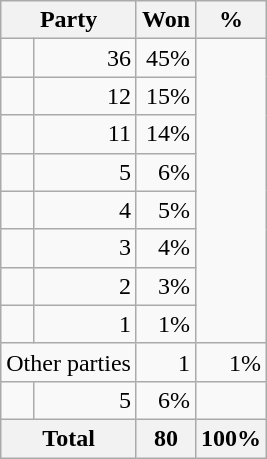<table class=wikitable style="text-align:right;">
<tr>
<th colspan=2>Party</th>
<th>Won</th>
<th>%</th>
</tr>
<tr>
<td></td>
<td>36</td>
<td>45%</td>
</tr>
<tr>
<td></td>
<td>12</td>
<td>15%</td>
</tr>
<tr>
<td></td>
<td>11</td>
<td>14%</td>
</tr>
<tr>
<td></td>
<td>5</td>
<td>6%</td>
</tr>
<tr>
<td></td>
<td>4</td>
<td>5%</td>
</tr>
<tr>
<td></td>
<td>3</td>
<td>4%</td>
</tr>
<tr>
<td></td>
<td>2</td>
<td>3%</td>
</tr>
<tr>
<td></td>
<td>1</td>
<td>1%</td>
</tr>
<tr>
<td colspan=2 align=left>Other parties</td>
<td>1</td>
<td>1%</td>
</tr>
<tr>
<td></td>
<td>5</td>
<td>6%</td>
</tr>
<tr>
<th colspan=2>Total</th>
<th>80</th>
<th>100%</th>
</tr>
</table>
